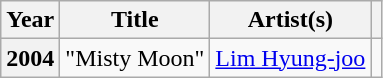<table class="wikitable plainrowheaders">
<tr>
<th scope="col">Year</th>
<th scope="col">Title</th>
<th scope="col">Artist(s)</th>
<th scope="col"></th>
</tr>
<tr>
<th scope="row">2004</th>
<td>"Misty Moon"</td>
<td><a href='#'>Lim Hyung-joo</a></td>
<td style="text-align:center"></td>
</tr>
</table>
